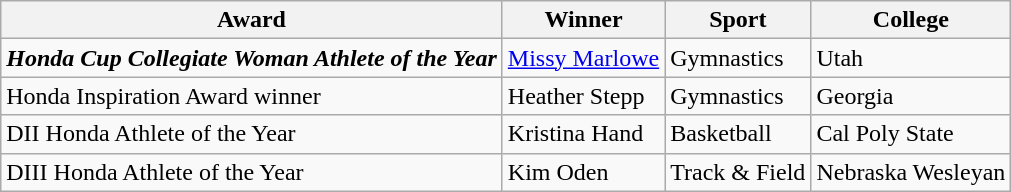<table class="wikitable">
<tr>
<th>Award</th>
<th>Winner</th>
<th>Sport</th>
<th>College</th>
</tr>
<tr>
<td><strong><em>Honda Cup<strong> Collegiate Woman Athlete of the Year<em></td>
<td><a href='#'>Missy Marlowe</a></td>
<td>Gymnastics</td>
<td>Utah</td>
</tr>
<tr>
<td></em>Honda Inspiration Award winner<em></td>
<td>Heather Stepp</td>
<td>Gymnastics</td>
<td>Georgia</td>
</tr>
<tr>
<td></em>DII Honda Athlete of the Year<em></td>
<td>Kristina Hand</td>
<td>Basketball</td>
<td>Cal Poly State</td>
</tr>
<tr>
<td></em>DIII Honda Athlete of the Year<em></td>
<td>Kim Oden</td>
<td>Track & Field</td>
<td>Nebraska Wesleyan</td>
</tr>
</table>
